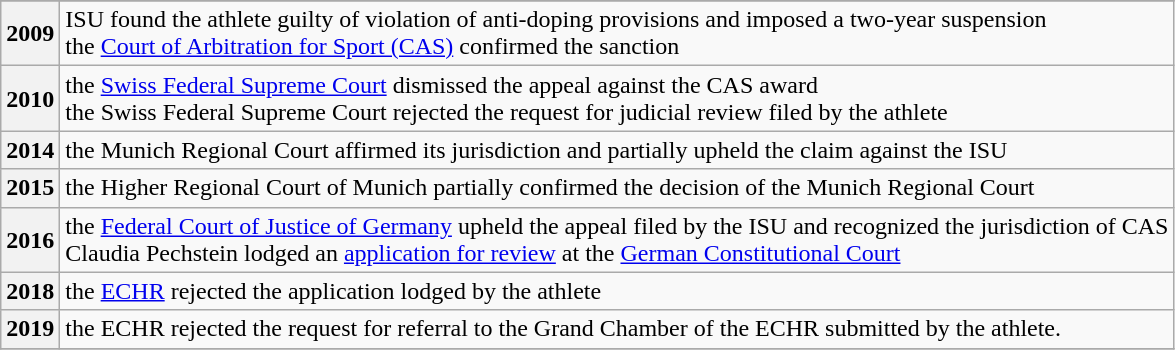<table class="wikitable mw-collapsible mw-collapsed">
<tr>
</tr>
<tr>
<th scope="row">2009</th>
<td>ISU found the athlete guilty of violation of anti-doping provisions and imposed a two-year suspension<br>the <a href='#'>Court of Arbitration for Sport (CAS)</a> confirmed the sanction</td>
</tr>
<tr>
<th scope="row">2010</th>
<td>the <a href='#'>Swiss Federal Supreme Court</a> dismissed the appeal against the CAS award <br>the Swiss Federal Supreme Court rejected the request for judicial review filed by the athlete</td>
</tr>
<tr>
<th scope="row">2014</th>
<td>the Munich Regional Court affirmed its jurisdiction and partially upheld the claim against the ISU</td>
</tr>
<tr>
<th scope="row">2015</th>
<td>the Higher Regional Court of Munich partially confirmed the decision of the Munich Regional Court</td>
</tr>
<tr>
<th scope="row">2016</th>
<td>the <a href='#'>Federal Court of Justice of Germany</a> upheld the appeal filed by the ISU and recognized the jurisdiction of CAS<br> Claudia Pechstein lodged an <a href='#'>application for review</a> at the <a href='#'>German Constitutional Court</a></td>
</tr>
<tr>
<th scope="row">2018</th>
<td>the <a href='#'>ECHR</a> rejected the application lodged by the athlete</td>
</tr>
<tr>
<th scope="row">2019</th>
<td>the ECHR rejected the request for referral to the Grand Chamber of the ECHR submitted by the athlete.</td>
</tr>
<tr>
</tr>
</table>
